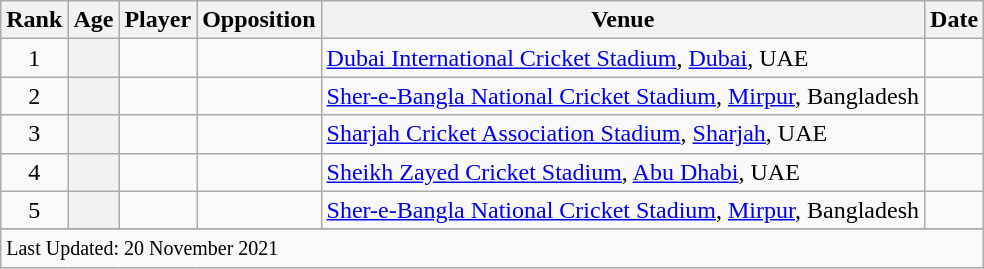<table class="wikitable plainrowheaders sortable">
<tr>
<th scope=col>Rank</th>
<th scope=col>Age</th>
<th scope=col>Player</th>
<th scope=col>Opposition</th>
<th scope=col>Venue</th>
<th scope=col>Date</th>
</tr>
<tr>
<td align=center>1</td>
<th scope=row style=text-align:center;></th>
<td></td>
<td></td>
<td><a href='#'>Dubai International Cricket Stadium</a>, <a href='#'>Dubai</a>, UAE</td>
<td> </td>
</tr>
<tr>
<td align=center>2</td>
<th scope=row style=text-align:center;></th>
<td></td>
<td></td>
<td><a href='#'>Sher-e-Bangla National Cricket Stadium</a>, <a href='#'>Mirpur</a>, Bangladesh</td>
<td></td>
</tr>
<tr>
<td align=center>3</td>
<th scope=row style=text-align:center;></th>
<td></td>
<td></td>
<td><a href='#'>Sharjah Cricket Association Stadium</a>, <a href='#'>Sharjah</a>, UAE</td>
<td></td>
</tr>
<tr>
<td align=center>4</td>
<th scope=row style=text-align:center;></th>
<td></td>
<td></td>
<td><a href='#'>Sheikh Zayed Cricket Stadium</a>, <a href='#'>Abu Dhabi</a>, UAE</td>
<td></td>
</tr>
<tr>
<td align=center>5</td>
<th scope=row style=text-align:center;></th>
<td></td>
<td></td>
<td><a href='#'>Sher-e-Bangla National Cricket Stadium</a>, <a href='#'>Mirpur</a>, Bangladesh</td>
<td></td>
</tr>
<tr>
</tr>
<tr class=sortbottom>
<td colspan=7><small>Last Updated: 20 November 2021</small></td>
</tr>
</table>
